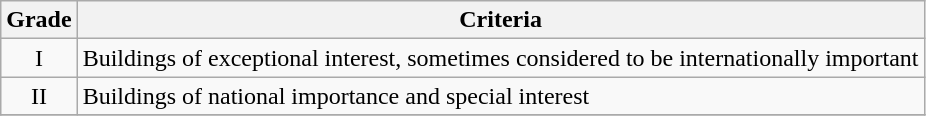<table class="wikitable" border="1">
<tr>
<th>Grade</th>
<th>Criteria</th>
</tr>
<tr>
<td align="center" >I</td>
<td>Buildings of exceptional interest, sometimes considered to be internationally important</td>
</tr>
<tr>
<td align="center" >II</td>
<td>Buildings of national importance and special interest</td>
</tr>
<tr>
</tr>
</table>
